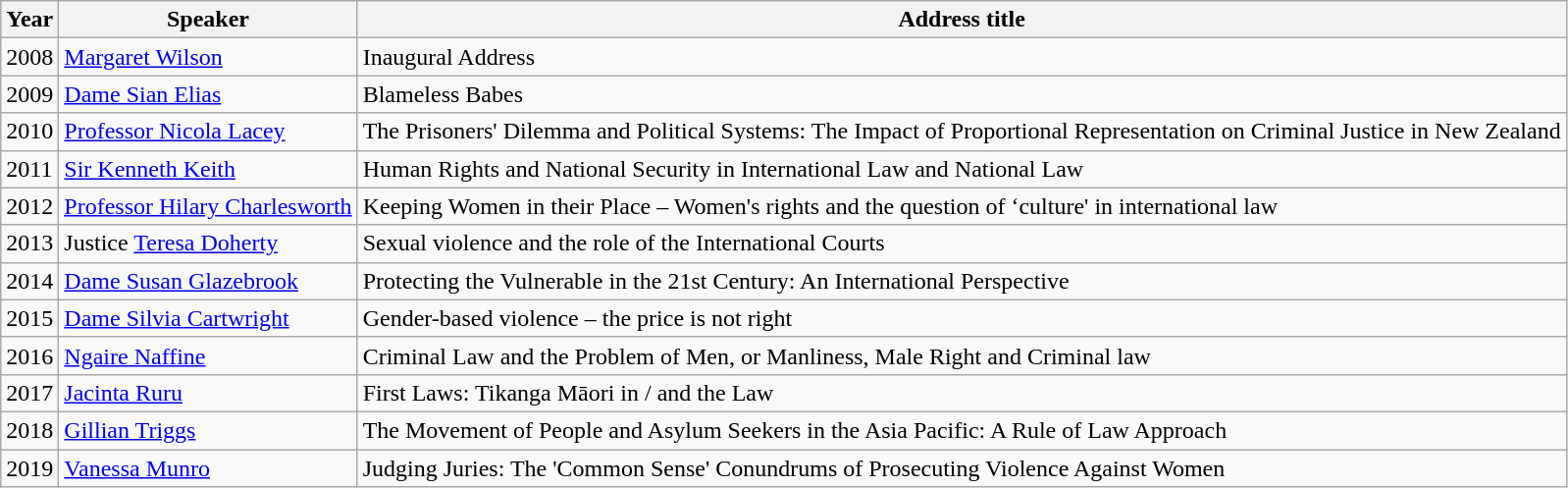<table class="wikitable">
<tr>
<th>Year</th>
<th>Speaker</th>
<th>Address title</th>
</tr>
<tr>
<td>2008</td>
<td><a href='#'>Margaret Wilson</a></td>
<td>Inaugural Address</td>
</tr>
<tr>
<td>2009</td>
<td><a href='#'>Dame Sian Elias</a></td>
<td>Blameless Babes</td>
</tr>
<tr>
<td>2010</td>
<td><a href='#'>Professor Nicola Lacey</a></td>
<td>The Prisoners' Dilemma and Political Systems: The Impact of Proportional Representation on Criminal Justice in New Zealand</td>
</tr>
<tr>
<td>2011</td>
<td><a href='#'>Sir Kenneth Keith</a></td>
<td>Human Rights and National Security in International Law and National Law</td>
</tr>
<tr>
<td>2012</td>
<td><a href='#'>Professor Hilary Charlesworth</a></td>
<td>Keeping Women in their Place – Women's rights and the question of ‘culture' in international law</td>
</tr>
<tr>
<td>2013</td>
<td>Justice <a href='#'>Teresa Doherty</a></td>
<td>Sexual violence and the role of the International Courts</td>
</tr>
<tr>
<td>2014</td>
<td><a href='#'>Dame Susan Glazebrook</a></td>
<td>Protecting the Vulnerable in the 21st Century: An International Perspective</td>
</tr>
<tr>
<td>2015</td>
<td><a href='#'>Dame Silvia Cartwright</a></td>
<td>Gender-based violence – the price is not right</td>
</tr>
<tr>
<td>2016</td>
<td><a href='#'>Ngaire Naffine</a></td>
<td>Criminal Law and the Problem of Men, or Manliness, Male Right and Criminal law</td>
</tr>
<tr>
<td>2017</td>
<td><a href='#'>Jacinta Ruru</a></td>
<td>First Laws: Tikanga Māori in / and the Law</td>
</tr>
<tr>
<td>2018</td>
<td><a href='#'>Gillian Triggs</a></td>
<td>The Movement of People and Asylum Seekers in the Asia Pacific: A Rule of Law Approach</td>
</tr>
<tr>
<td>2019</td>
<td><a href='#'>Vanessa Munro</a></td>
<td>Judging Juries: The 'Common Sense' Conundrums of Prosecuting Violence Against Women</td>
</tr>
</table>
